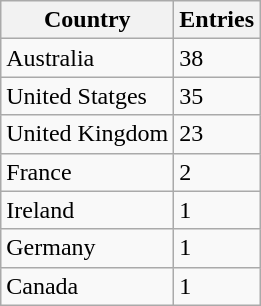<table class="wikitable sortable">
<tr>
<th>Country</th>
<th>Entries</th>
</tr>
<tr>
<td>Australia</td>
<td>38</td>
</tr>
<tr>
<td>United Statges</td>
<td>35</td>
</tr>
<tr>
<td>United Kingdom</td>
<td>23</td>
</tr>
<tr>
<td>France</td>
<td>2</td>
</tr>
<tr>
<td>Ireland</td>
<td>1</td>
</tr>
<tr>
<td>Germany</td>
<td>1</td>
</tr>
<tr>
<td>Canada</td>
<td>1</td>
</tr>
</table>
